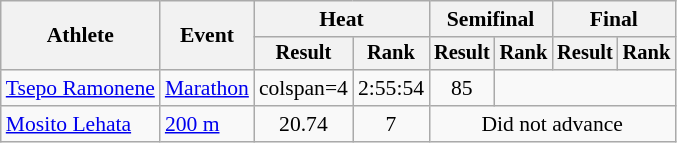<table class="wikitable" style="font-size:90%">
<tr>
<th rowspan=2>Athlete</th>
<th rowspan=2>Event</th>
<th colspan="2">Heat</th>
<th colspan="2">Semifinal</th>
<th colspan="2">Final</th>
</tr>
<tr style="font-size:95%">
<th>Result</th>
<th>Rank</th>
<th>Result</th>
<th>Rank</th>
<th>Result</th>
<th>Rank</th>
</tr>
<tr align=center>
<td align=left><a href='#'>Tsepo Ramonene</a></td>
<td align=left><a href='#'>Marathon</a></td>
<td>colspan=4 </td>
<td>2:55:54</td>
<td>85</td>
</tr>
<tr align=center>
<td align=left><a href='#'>Mosito Lehata</a></td>
<td align=left><a href='#'>200 m</a></td>
<td>20.74</td>
<td>7</td>
<td colspan=4>Did not advance</td>
</tr>
</table>
